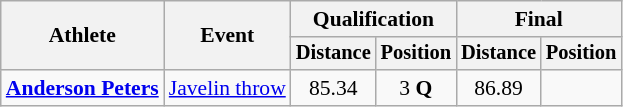<table class=wikitable style=font-size:90%>
<tr>
<th rowspan=2>Athlete</th>
<th rowspan=2>Event</th>
<th colspan=2>Qualification</th>
<th colspan=2>Final</th>
</tr>
<tr style=font-size:95%>
<th>Distance</th>
<th>Position</th>
<th>Distance</th>
<th>Position</th>
</tr>
<tr align=center>
<td align=left><strong><a href='#'>Anderson Peters</a></strong></td>
<td align=left><a href='#'>Javelin throw</a></td>
<td>85.34</td>
<td>3 <strong>Q</strong></td>
<td>86.89</td>
<td></td>
</tr>
</table>
